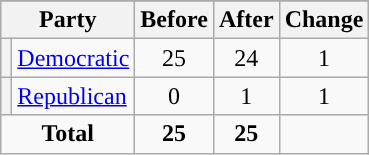<table class="wikitable" style="text-align:center;">
<tr>
</tr>
<tr>
<th colspan=2>Party</th>
<th>Before</th>
<th>After</th>
<th>Change</th>
</tr>
<tr>
<th style="background-color:"></th>
<td style="text-align:left;"><a href='#'>Democratic</a></td>
<td>25</td>
<td>24</td>
<td> 1</td>
</tr>
<tr>
<th style="background-color:"></th>
<td style="text-align:left;"><a href='#'>Republican</a></td>
<td>0</td>
<td>1</td>
<td> 1</td>
</tr>
<tr>
<td colspan=2><strong>Total</strong></td>
<td><strong>25</strong></td>
<td><strong>25</strong></td>
<td></td>
</tr>
</table>
